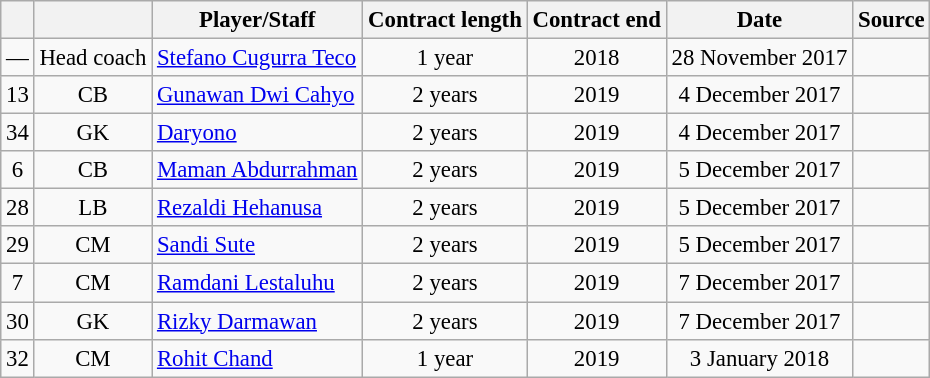<table class="wikitable plainrowheaders sortable" style="font-size:95%">
<tr>
<th></th>
<th></th>
<th scope="col">Player/Staff</th>
<th>Contract length</th>
<th>Contract end</th>
<th scope="col">Date</th>
<th>Source</th>
</tr>
<tr>
<td align="center">—</td>
<td align="center">Head coach</td>
<td> <a href='#'>Stefano Cugurra Teco</a></td>
<td align="center">1 year</td>
<td align="center">2018</td>
<td align="center">28 November 2017</td>
<td align="center"></td>
</tr>
<tr>
<td align="center">13</td>
<td align="center">CB</td>
<td> <a href='#'>Gunawan Dwi Cahyo</a></td>
<td align="center">2 years</td>
<td align="center">2019</td>
<td align="center">4 December 2017</td>
<td align="center"></td>
</tr>
<tr>
<td align="center">34</td>
<td align="center">GK</td>
<td> <a href='#'>Daryono</a></td>
<td align="center">2 years</td>
<td align="center">2019</td>
<td align="center">4 December 2017</td>
<td align="center"></td>
</tr>
<tr>
<td align="center">6</td>
<td align="center">CB</td>
<td> <a href='#'>Maman Abdurrahman</a></td>
<td align="center">2 years</td>
<td align="center">2019</td>
<td align="center">5 December 2017</td>
<td align="center"></td>
</tr>
<tr>
<td align="center">28</td>
<td align="center">LB</td>
<td> <a href='#'>Rezaldi Hehanusa</a></td>
<td align="center">2 years</td>
<td align="center">2019</td>
<td align="center">5 December 2017</td>
<td align="center"></td>
</tr>
<tr>
<td align="center">29</td>
<td align="center">CM</td>
<td> <a href='#'>Sandi Sute</a></td>
<td align="center">2 years</td>
<td align="center">2019</td>
<td align="center">5 December 2017</td>
<td align="center"></td>
</tr>
<tr>
<td align="center">7</td>
<td align="center">CM</td>
<td> <a href='#'>Ramdani Lestaluhu</a></td>
<td align="center">2 years</td>
<td align="center">2019</td>
<td align="center">7 December 2017</td>
<td align="center"></td>
</tr>
<tr>
<td align="center">30</td>
<td align="center">GK</td>
<td> <a href='#'>Rizky Darmawan</a></td>
<td align="center">2 years</td>
<td align="center">2019</td>
<td align="center">7 December 2017</td>
<td align="center"></td>
</tr>
<tr>
<td align="center">32</td>
<td align="center">CM</td>
<td> <a href='#'>Rohit Chand</a></td>
<td align="center">1 year</td>
<td align="center">2019</td>
<td align="center">3 January 2018</td>
<td align="center"></td>
</tr>
</table>
